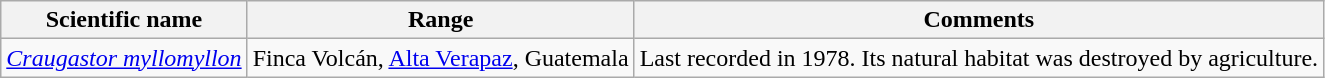<table class="wikitable sortable">
<tr>
<th>Scientific name</th>
<th>Range</th>
<th class="unsortable">Comments</th>
</tr>
<tr>
<td><em><a href='#'>Craugastor myllomyllon</a></em></td>
<td>Finca Volcán, <a href='#'>Alta Verapaz</a>, Guatemala</td>
<td>Last recorded in 1978. Its natural habitat was destroyed by agriculture.</td>
</tr>
</table>
